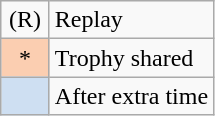<table class="wikitable">
<tr>
<td align=center>(R)</td>
<td>Replay</td>
</tr>
<tr>
<td align=center width="25px" style="background-color:#FBCEB1">*</td>
<td>Trophy shared</td>
</tr>
<tr>
<td align=center width="25px" style="background-color:#cedff2"></td>
<td>After extra time</td>
</tr>
</table>
